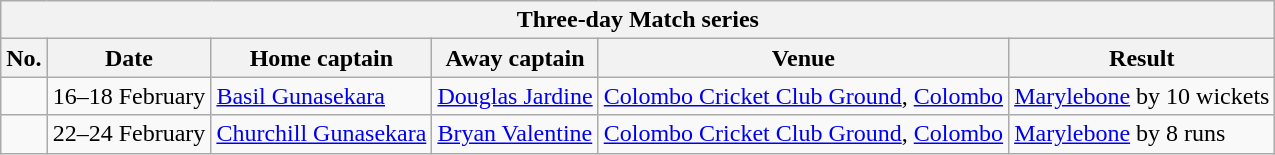<table class="wikitable">
<tr>
<th colspan="9">Three-day Match series</th>
</tr>
<tr>
<th>No.</th>
<th>Date</th>
<th>Home captain</th>
<th>Away captain</th>
<th>Venue</th>
<th>Result</th>
</tr>
<tr>
<td></td>
<td>16–18 February</td>
<td><a href='#'>Basil Gunasekara</a></td>
<td><a href='#'>Douglas Jardine</a></td>
<td><a href='#'>Colombo Cricket Club Ground</a>, <a href='#'>Colombo</a></td>
<td><a href='#'>Marylebone</a> by 10 wickets</td>
</tr>
<tr>
<td></td>
<td>22–24 February</td>
<td><a href='#'>Churchill Gunasekara</a></td>
<td><a href='#'>Bryan Valentine</a></td>
<td><a href='#'>Colombo Cricket Club Ground</a>, <a href='#'>Colombo</a></td>
<td><a href='#'>Marylebone</a> by 8 runs</td>
</tr>
</table>
